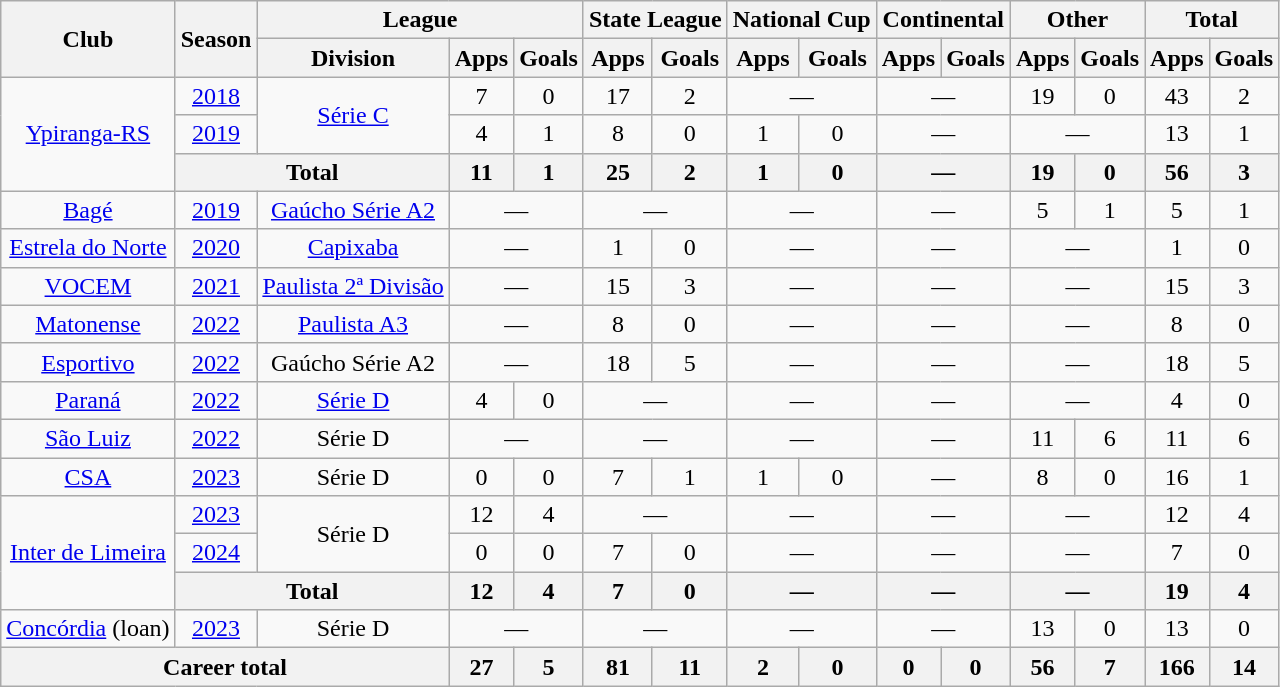<table class="wikitable" style="text-align: center;">
<tr>
<th rowspan="2">Club</th>
<th rowspan="2">Season</th>
<th colspan="3">League</th>
<th colspan="2">State League</th>
<th colspan="2">National Cup</th>
<th colspan="2">Continental</th>
<th colspan="2">Other</th>
<th colspan="2">Total</th>
</tr>
<tr>
<th>Division</th>
<th>Apps</th>
<th>Goals</th>
<th>Apps</th>
<th>Goals</th>
<th>Apps</th>
<th>Goals</th>
<th>Apps</th>
<th>Goals</th>
<th>Apps</th>
<th>Goals</th>
<th>Apps</th>
<th>Goals</th>
</tr>
<tr>
<td rowspan="3" valign="center"><a href='#'>Ypiranga-RS</a></td>
<td><a href='#'>2018</a></td>
<td rowspan="2"><a href='#'>Série C</a></td>
<td>7</td>
<td>0</td>
<td>17</td>
<td>2</td>
<td colspan="2">—</td>
<td colspan="2">—</td>
<td>19</td>
<td>0</td>
<td>43</td>
<td>2</td>
</tr>
<tr>
<td><a href='#'>2019</a></td>
<td>4</td>
<td>1</td>
<td>8</td>
<td>0</td>
<td>1</td>
<td>0</td>
<td colspan="2">—</td>
<td colspan="2">—</td>
<td>13</td>
<td>1</td>
</tr>
<tr>
<th colspan="2">Total</th>
<th>11</th>
<th>1</th>
<th>25</th>
<th>2</th>
<th>1</th>
<th>0</th>
<th colspan="2">—</th>
<th>19</th>
<th>0</th>
<th>56</th>
<th>3</th>
</tr>
<tr>
<td valign="center"><a href='#'>Bagé</a></td>
<td><a href='#'>2019</a></td>
<td><a href='#'>Gaúcho Série A2</a></td>
<td colspan="2">—</td>
<td colspan="2">—</td>
<td colspan="2">—</td>
<td colspan="2">—</td>
<td>5</td>
<td>1</td>
<td>5</td>
<td>1</td>
</tr>
<tr>
<td valign="center"><a href='#'>Estrela do Norte</a></td>
<td><a href='#'>2020</a></td>
<td><a href='#'>Capixaba</a></td>
<td colspan="2">—</td>
<td>1</td>
<td>0</td>
<td colspan="2">—</td>
<td colspan="2">—</td>
<td colspan="2">—</td>
<td>1</td>
<td>0</td>
</tr>
<tr>
<td valign="center"><a href='#'>VOCEM</a></td>
<td><a href='#'>2021</a></td>
<td><a href='#'>Paulista 2ª Divisão</a></td>
<td colspan="2">—</td>
<td>15</td>
<td>3</td>
<td colspan="2">—</td>
<td colspan="2">—</td>
<td colspan="2">—</td>
<td>15</td>
<td>3</td>
</tr>
<tr>
<td valign="center"><a href='#'>Matonense</a></td>
<td><a href='#'>2022</a></td>
<td><a href='#'>Paulista A3</a></td>
<td colspan="2">—</td>
<td>8</td>
<td>0</td>
<td colspan="2">—</td>
<td colspan="2">—</td>
<td colspan="2">—</td>
<td>8</td>
<td>0</td>
</tr>
<tr>
<td valign="center"><a href='#'>Esportivo</a></td>
<td><a href='#'>2022</a></td>
<td>Gaúcho Série A2</td>
<td colspan="2">—</td>
<td>18</td>
<td>5</td>
<td colspan="2">—</td>
<td colspan="2">—</td>
<td colspan="2">—</td>
<td>18</td>
<td>5</td>
</tr>
<tr>
<td valign="center"><a href='#'>Paraná</a></td>
<td><a href='#'>2022</a></td>
<td><a href='#'>Série D</a></td>
<td>4</td>
<td>0</td>
<td colspan="2">—</td>
<td colspan="2">—</td>
<td colspan="2">—</td>
<td colspan="2">—</td>
<td>4</td>
<td>0</td>
</tr>
<tr>
<td valign="center"><a href='#'>São Luiz</a></td>
<td><a href='#'>2022</a></td>
<td>Série D</td>
<td colspan="2">—</td>
<td colspan="2">—</td>
<td colspan="2">—</td>
<td colspan="2">—</td>
<td>11</td>
<td>6</td>
<td>11</td>
<td>6</td>
</tr>
<tr>
<td valign="center"><a href='#'>CSA</a></td>
<td><a href='#'>2023</a></td>
<td>Série D</td>
<td>0</td>
<td>0</td>
<td>7</td>
<td>1</td>
<td>1</td>
<td>0</td>
<td colspan="2">—</td>
<td>8</td>
<td>0</td>
<td>16</td>
<td>1</td>
</tr>
<tr>
<td rowspan="3" valign="center"><a href='#'>Inter de Limeira</a></td>
<td><a href='#'>2023</a></td>
<td rowspan="2">Série D</td>
<td>12</td>
<td>4</td>
<td colspan="2">—</td>
<td colspan="2">—</td>
<td colspan="2">—</td>
<td colspan="2">—</td>
<td>12</td>
<td>4</td>
</tr>
<tr>
<td><a href='#'>2024</a></td>
<td>0</td>
<td>0</td>
<td>7</td>
<td>0</td>
<td colspan="2">—</td>
<td colspan="2">—</td>
<td colspan="2">—</td>
<td>7</td>
<td>0</td>
</tr>
<tr>
<th colspan="2">Total</th>
<th>12</th>
<th>4</th>
<th>7</th>
<th>0</th>
<th colspan="2">—</th>
<th colspan="2">—</th>
<th colspan="2">—</th>
<th>19</th>
<th>4</th>
</tr>
<tr>
<td valign="center"><a href='#'>Concórdia</a> (loan)</td>
<td><a href='#'>2023</a></td>
<td>Série D</td>
<td colspan="2">—</td>
<td colspan="2">—</td>
<td colspan="2">—</td>
<td colspan="2">—</td>
<td>13</td>
<td>0</td>
<td>13</td>
<td>0</td>
</tr>
<tr>
<th colspan="3">Career total</th>
<th>27</th>
<th>5</th>
<th>81</th>
<th>11</th>
<th>2</th>
<th>0</th>
<th>0</th>
<th>0</th>
<th>56</th>
<th>7</th>
<th>166</th>
<th>14</th>
</tr>
</table>
